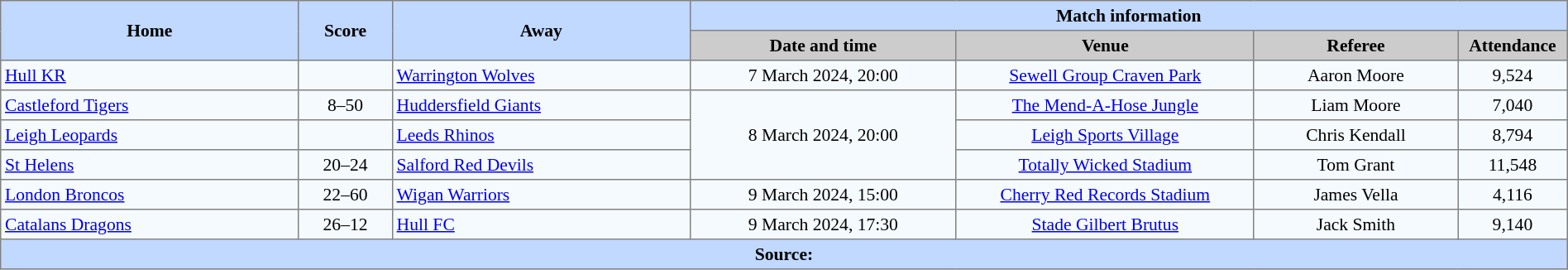<table border=1 style="border-collapse:collapse; font-size:90%; text-align:center;" cellpadding=3 cellspacing=0 width=100%>
<tr style="background:#C1D8ff;">
<th scope="col" rowspan=2 width=19%>Home</th>
<th scope="col" rowspan=2 width=6%>Score</th>
<th scope="col" rowspan=2 width=19%>Away</th>
<th colspan=4>Match information</th>
</tr>
<tr style="background:#CCCCCC;">
<th scope="col" width=17%>Date and time</th>
<th scope="col" width=19%>Venue</th>
<th scope="col" width=13%>Referee</th>
<th scope="col" width=7%>Attendance</th>
</tr>
<tr style="background:#F5FAFF;">
<td style="text-align:left;"> <a href='#'>Hull KR</a></td>
<td></td>
<td style="text-align:left;"> <a href='#'>Warrington Wolves</a></td>
<td>7 March 2024, 20:00</td>
<td><a href='#'>Sewell Group Craven Park</a></td>
<td>Aaron Moore</td>
<td>9,524</td>
</tr>
<tr style="background:#F5FAFF;">
<td style="text-align:left;"> <a href='#'>Castleford Tigers</a></td>
<td>8–50</td>
<td style="text-align:left;"> <a href='#'>Huddersfield Giants</a></td>
<td Rowspan=3>8 March 2024, 20:00</td>
<td><a href='#'>The Mend-A-Hose Jungle</a></td>
<td>Liam Moore</td>
<td>7,040</td>
</tr>
<tr style="background:#F5FAFF;">
<td style="text-align:left;"> <a href='#'>Leigh Leopards</a></td>
<td></td>
<td style="text-align:left;"> <a href='#'>Leeds Rhinos</a></td>
<td><a href='#'>Leigh Sports Village</a></td>
<td>Chris Kendall</td>
<td>8,794</td>
</tr>
<tr style="background:#F5FAFF;">
<td style="text-align:left;"> <a href='#'>St Helens</a></td>
<td>20–24</td>
<td style="text-align:left;"> <a href='#'>Salford Red Devils</a></td>
<td><a href='#'>Totally Wicked Stadium</a></td>
<td>Tom Grant</td>
<td>11,548</td>
</tr>
<tr style="background:#F5FAFF;">
<td style="text-align:left;"> <a href='#'>London Broncos</a></td>
<td>22–60</td>
<td style="text-align:left;"> <a href='#'>Wigan Warriors</a></td>
<td>9 March 2024, 15:00</td>
<td><a href='#'>Cherry Red Records Stadium</a></td>
<td>James Vella</td>
<td>4,116</td>
</tr>
<tr style="background:#F5FAFF;">
<td style="text-align:left;"> <a href='#'>Catalans Dragons</a></td>
<td>26–12</td>
<td style="text-align:left;"> <a href='#'>Hull FC</a></td>
<td>9 March 2024, 17:30</td>
<td><a href='#'>Stade Gilbert Brutus</a></td>
<td>Jack Smith</td>
<td>9,140</td>
</tr>
<tr style="background:#c1d8ff;">
<th colspan=7>Source:</th>
</tr>
</table>
